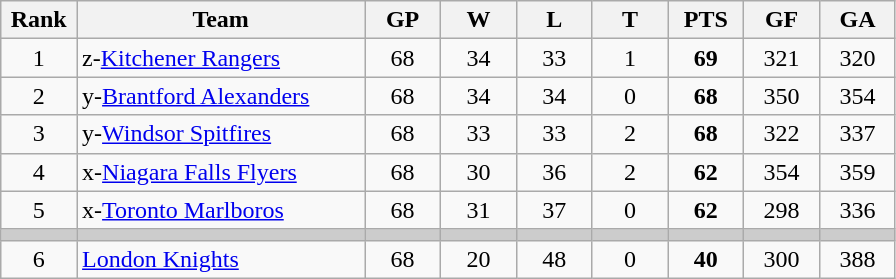<table class="wikitable sortable" style="text-align:center">
<tr>
<th width="7.5%">Rank</th>
<th width="28.5%">Team</th>
<th width="7.5%">GP</th>
<th width="7.5%">W</th>
<th width="7.5%">L</th>
<th width="7.5%">T</th>
<th width="7.5%">PTS</th>
<th width="7.5%">GF</th>
<th width="7.5%">GA</th>
</tr>
<tr>
<td>1</td>
<td align=left>z-<a href='#'>Kitchener Rangers</a></td>
<td>68</td>
<td>34</td>
<td>33</td>
<td>1</td>
<td><strong>69</strong></td>
<td>321</td>
<td>320</td>
</tr>
<tr>
<td>2</td>
<td align=left>y-<a href='#'>Brantford Alexanders</a></td>
<td>68</td>
<td>34</td>
<td>34</td>
<td>0</td>
<td><strong>68</strong></td>
<td>350</td>
<td>354</td>
</tr>
<tr>
<td>3</td>
<td align=left>y-<a href='#'>Windsor Spitfires</a></td>
<td>68</td>
<td>33</td>
<td>33</td>
<td>2</td>
<td><strong>68</strong></td>
<td>322</td>
<td>337</td>
</tr>
<tr>
<td>4</td>
<td align=left>x-<a href='#'>Niagara Falls Flyers</a></td>
<td>68</td>
<td>30</td>
<td>36</td>
<td>2</td>
<td><strong>62</strong></td>
<td>354</td>
<td>359</td>
</tr>
<tr>
<td>5</td>
<td align=left>x-<a href='#'>Toronto Marlboros</a></td>
<td>68</td>
<td>31</td>
<td>37</td>
<td>0</td>
<td><strong>62</strong></td>
<td>298</td>
<td>336</td>
</tr>
<tr style="background-color:#cccccc;">
<td></td>
<td></td>
<td></td>
<td></td>
<td></td>
<td></td>
<td></td>
<td></td>
<td></td>
</tr>
<tr>
<td>6</td>
<td align=left><a href='#'>London Knights</a></td>
<td>68</td>
<td>20</td>
<td>48</td>
<td>0</td>
<td><strong>40</strong></td>
<td>300</td>
<td>388</td>
</tr>
</table>
